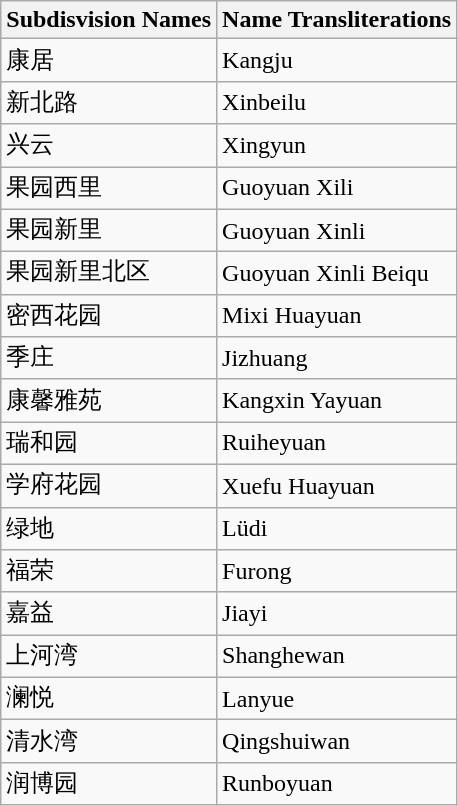<table class="wikitable sortable">
<tr>
<th>Subdisvision Names</th>
<th>Name Transliterations</th>
</tr>
<tr>
<td>康居</td>
<td>Kangju</td>
</tr>
<tr>
<td>新北路</td>
<td>Xinbeilu</td>
</tr>
<tr>
<td>兴云</td>
<td>Xingyun</td>
</tr>
<tr>
<td>果园西里</td>
<td>Guoyuan Xili</td>
</tr>
<tr>
<td>果园新里</td>
<td>Guoyuan Xinli</td>
</tr>
<tr>
<td>果园新里北区</td>
<td>Guoyuan Xinli Beiqu</td>
</tr>
<tr>
<td>密西花园</td>
<td>Mixi Huayuan</td>
</tr>
<tr>
<td>季庄</td>
<td>Jizhuang</td>
</tr>
<tr>
<td>康馨雅苑</td>
<td>Kangxin Yayuan</td>
</tr>
<tr>
<td>瑞和园</td>
<td>Ruiheyuan</td>
</tr>
<tr>
<td>学府花园</td>
<td>Xuefu Huayuan</td>
</tr>
<tr>
<td>绿地</td>
<td>Lüdi</td>
</tr>
<tr>
<td>福荣</td>
<td>Furong</td>
</tr>
<tr>
<td>嘉益</td>
<td>Jiayi</td>
</tr>
<tr>
<td>上河湾</td>
<td>Shanghewan</td>
</tr>
<tr>
<td>澜悦</td>
<td>Lanyue</td>
</tr>
<tr>
<td>清水湾</td>
<td>Qingshuiwan</td>
</tr>
<tr>
<td>润博园</td>
<td>Runboyuan</td>
</tr>
</table>
